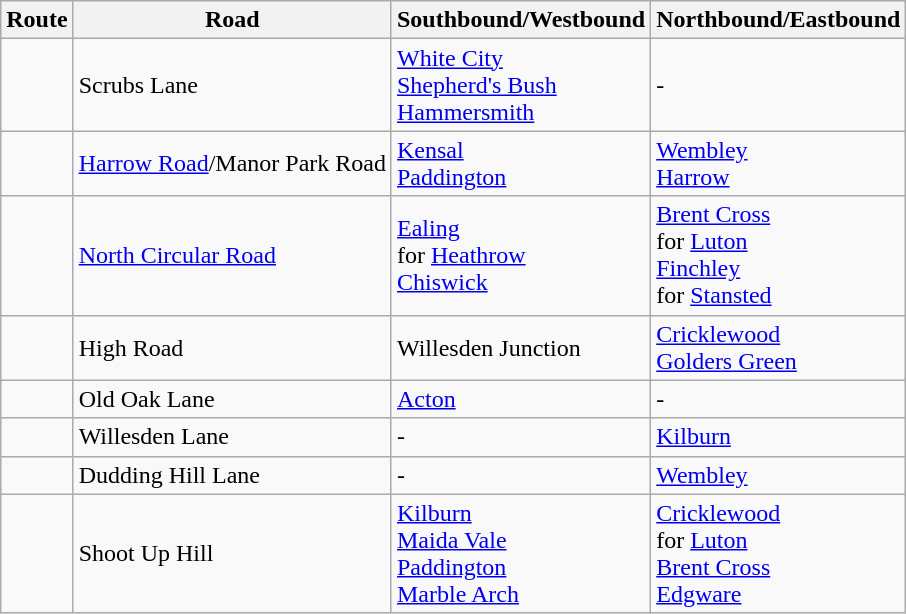<table class="wikitable mw-collapsible">
<tr>
<th>Route</th>
<th>Road</th>
<th>Southbound/Westbound</th>
<th>Northbound/Eastbound</th>
</tr>
<tr>
<td></td>
<td>Scrubs Lane</td>
<td><a href='#'>White City</a><br><a href='#'>Shepherd's Bush</a><br><a href='#'>Hammersmith</a></td>
<td>-</td>
</tr>
<tr>
<td></td>
<td><a href='#'>Harrow Road</a>/Manor Park Road</td>
<td><a href='#'>Kensal</a><br><a href='#'>Paddington</a></td>
<td><a href='#'>Wembley</a><br><a href='#'>Harrow</a></td>
</tr>
<tr>
<td></td>
<td><a href='#'>North Circular Road</a></td>
<td><a href='#'>Ealing</a><br> for <a href='#'>Heathrow</a> <br><a href='#'>Chiswick</a></td>
<td><a href='#'>Brent Cross</a><br> for <a href='#'>Luton</a> <br><a href='#'>Finchley</a><br> for <a href='#'>Stansted</a> </td>
</tr>
<tr>
<td></td>
<td>High Road</td>
<td>Willesden Junction</td>
<td><a href='#'>Cricklewood</a><br><a href='#'>Golders Green</a></td>
</tr>
<tr>
<td></td>
<td>Old Oak Lane</td>
<td><a href='#'>Acton</a></td>
<td>-</td>
</tr>
<tr>
<td></td>
<td>Willesden Lane</td>
<td>-</td>
<td><a href='#'>Kilburn</a></td>
</tr>
<tr>
<td></td>
<td>Dudding Hill Lane</td>
<td>-</td>
<td><a href='#'>Wembley</a></td>
</tr>
<tr>
<td></td>
<td>Shoot Up Hill</td>
<td><a href='#'>Kilburn</a><br><a href='#'>Maida Vale</a><br><a href='#'>Paddington</a><br><a href='#'>Marble Arch</a></td>
<td><a href='#'>Cricklewood</a><br> for <a href='#'>Luton</a> <br><a href='#'>Brent Cross</a><br><a href='#'>Edgware</a></td>
</tr>
</table>
